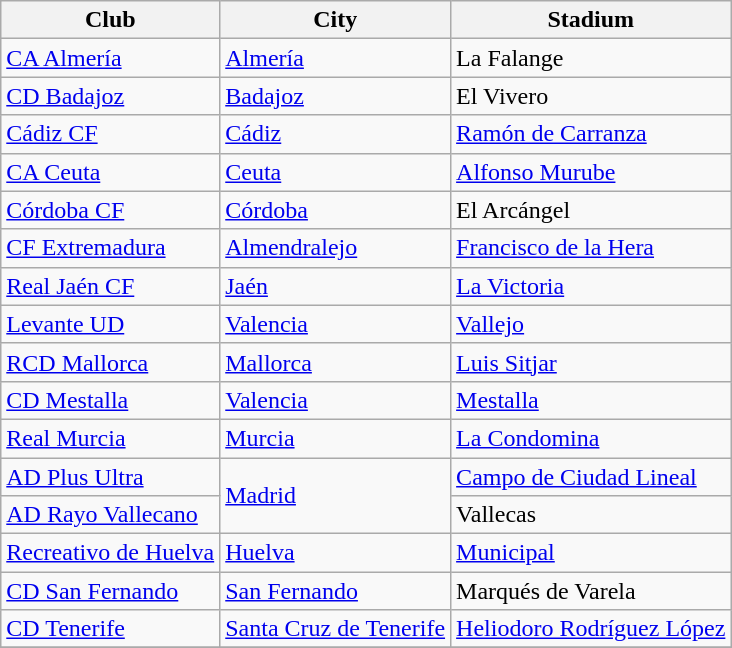<table class="wikitable sortable" style="text-align: left;">
<tr>
<th>Club</th>
<th>City</th>
<th>Stadium</th>
</tr>
<tr>
<td><a href='#'>CA Almería</a></td>
<td><a href='#'>Almería</a></td>
<td>La Falange</td>
</tr>
<tr>
<td><a href='#'>CD Badajoz</a></td>
<td><a href='#'>Badajoz</a></td>
<td>El Vivero</td>
</tr>
<tr>
<td><a href='#'>Cádiz CF</a></td>
<td><a href='#'>Cádiz</a></td>
<td><a href='#'>Ramón de Carranza</a></td>
</tr>
<tr>
<td><a href='#'>CA Ceuta</a></td>
<td><a href='#'>Ceuta</a></td>
<td><a href='#'>Alfonso Murube</a></td>
</tr>
<tr>
<td><a href='#'>Córdoba CF</a></td>
<td><a href='#'>Córdoba</a></td>
<td>El Arcángel</td>
</tr>
<tr>
<td><a href='#'>CF Extremadura</a></td>
<td><a href='#'>Almendralejo</a></td>
<td><a href='#'>Francisco de la Hera</a></td>
</tr>
<tr>
<td><a href='#'>Real Jaén CF</a></td>
<td><a href='#'>Jaén</a></td>
<td><a href='#'>La Victoria</a></td>
</tr>
<tr>
<td><a href='#'>Levante UD</a></td>
<td><a href='#'>Valencia</a></td>
<td><a href='#'>Vallejo</a></td>
</tr>
<tr>
<td><a href='#'>RCD Mallorca</a></td>
<td><a href='#'>Mallorca</a></td>
<td><a href='#'>Luis Sitjar</a></td>
</tr>
<tr>
<td><a href='#'>CD Mestalla</a></td>
<td><a href='#'>Valencia</a></td>
<td><a href='#'>Mestalla</a></td>
</tr>
<tr>
<td><a href='#'>Real Murcia</a></td>
<td><a href='#'>Murcia</a></td>
<td><a href='#'>La Condomina</a></td>
</tr>
<tr>
<td><a href='#'>AD Plus Ultra</a></td>
<td rowspan=2><a href='#'>Madrid</a></td>
<td><a href='#'>Campo de Ciudad Lineal</a></td>
</tr>
<tr>
<td><a href='#'>AD Rayo Vallecano</a></td>
<td>Vallecas</td>
</tr>
<tr>
<td><a href='#'>Recreativo de Huelva</a></td>
<td><a href='#'>Huelva</a></td>
<td><a href='#'>Municipal</a></td>
</tr>
<tr>
<td><a href='#'>CD San Fernando</a></td>
<td><a href='#'>San Fernando</a></td>
<td>Marqués de Varela</td>
</tr>
<tr>
<td><a href='#'>CD Tenerife</a></td>
<td><a href='#'>Santa Cruz de Tenerife</a></td>
<td><a href='#'>Heliodoro Rodríguez López</a></td>
</tr>
<tr>
</tr>
</table>
